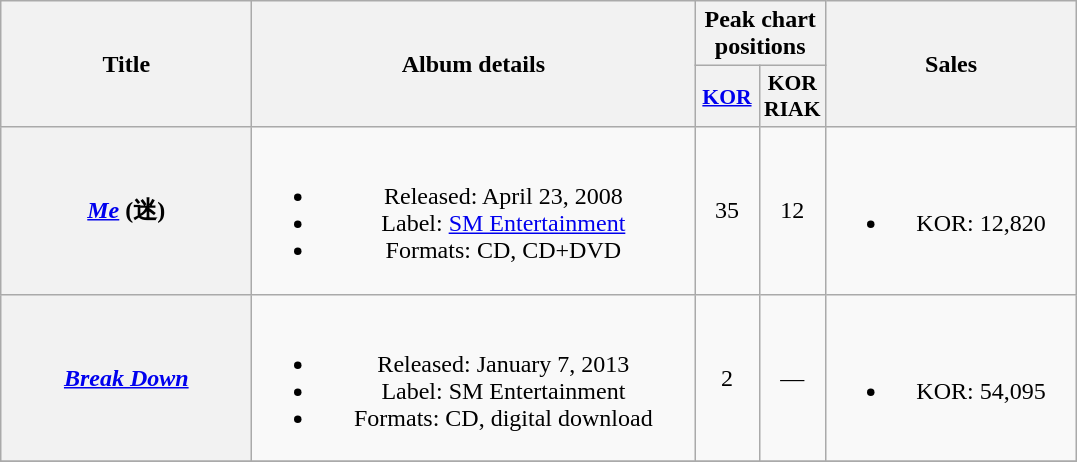<table class="wikitable plainrowheaders" style="text-align:center;">
<tr>
<th scope="col" rowspan="2" style="width:10em;">Title</th>
<th scope="col" rowspan="2" style="width:18em;">Album details</th>
<th colspan="2">Peak chart positions</th>
<th scope="col" rowspan="2" style="width:10em;">Sales</th>
</tr>
<tr>
<th scope="col" style="width:2.5em;font-size:90%;"><a href='#'>KOR</a><br></th>
<th scope="col" style="width:2.5em;font-size:90%;">KOR RIAK</th>
</tr>
<tr>
<th scope="row"><em><a href='#'>Me</a></em> (迷)</th>
<td><br><ul><li>Released: April 23, 2008</li><li>Label: <a href='#'>SM Entertainment</a></li><li>Formats: CD, CD+DVD</li></ul></td>
<td>35</td>
<td>12</td>
<td><br><ul><li>KOR: 12,820</li></ul></td>
</tr>
<tr>
<th scope="row"><em><a href='#'>Break Down</a></em></th>
<td><br><ul><li>Released: January 7, 2013</li><li>Label: SM Entertainment</li><li>Formats: CD, digital download</li></ul></td>
<td>2</td>
<td>—</td>
<td><br><ul><li>KOR: 54,095</li></ul></td>
</tr>
<tr>
</tr>
</table>
